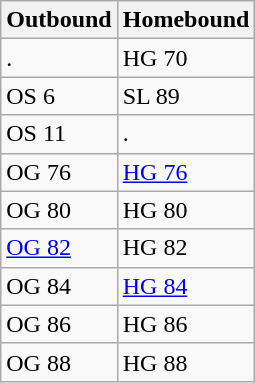<table class="wikitable" style="text-align:left">
<tr>
<th>Outbound</th>
<th>Homebound</th>
</tr>
<tr>
<td>.</td>
<td>HG 70</td>
</tr>
<tr>
<td>OS 6</td>
<td>SL 89</td>
</tr>
<tr>
<td>OS 11</td>
<td>.</td>
</tr>
<tr>
<td>OG 76</td>
<td><a href='#'>HG 76</a></td>
</tr>
<tr>
<td>OG 80</td>
<td>HG 80</td>
</tr>
<tr>
<td><a href='#'>OG 82</a></td>
<td>HG 82</td>
</tr>
<tr>
<td>OG 84</td>
<td><a href='#'>HG 84</a></td>
</tr>
<tr>
<td>OG 86</td>
<td>HG 86</td>
</tr>
<tr>
<td>OG 88</td>
<td>HG 88</td>
</tr>
</table>
